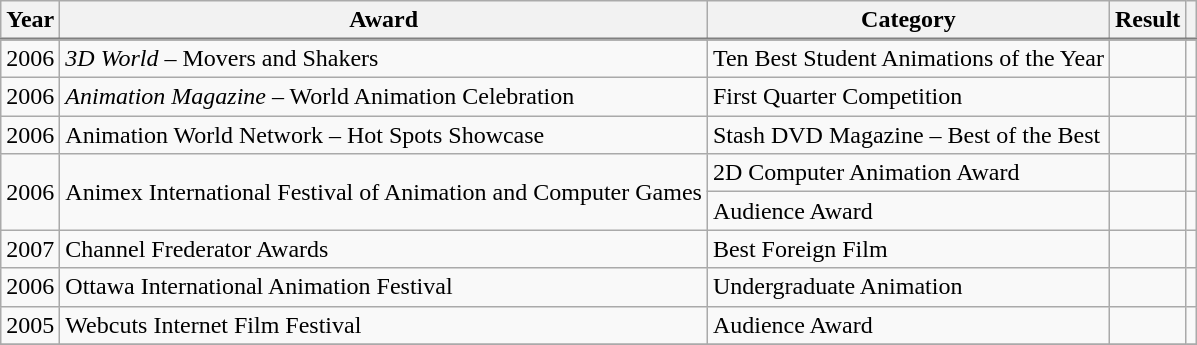<table class="wikitable">
<tr>
<th>Year</th>
<th>Award</th>
<th>Category</th>
<th>Result</th>
<th class="unsortable"></th>
</tr>
<tr style="border-top:2px solid gray;">
</tr>
<tr>
<td>2006</td>
<td><em>3D World</em> – Movers and Shakers</td>
<td>Ten Best Student Animations of the Year</td>
<td></td>
<td></td>
</tr>
<tr>
<td>2006</td>
<td><em>Animation Magazine</em> – World Animation Celebration</td>
<td>First Quarter Competition</td>
<td></td>
<td></td>
</tr>
<tr>
<td>2006</td>
<td>Animation World Network – Hot Spots Showcase</td>
<td>Stash DVD Magazine – Best of the Best</td>
<td></td>
<td></td>
</tr>
<tr>
<td rowspan="2">2006</td>
<td rowspan="2">Animex International Festival of Animation and Computer Games</td>
<td>2D Computer Animation Award</td>
<td></td>
<td></td>
</tr>
<tr>
<td>Audience Award</td>
<td></td>
<td></td>
</tr>
<tr>
<td>2007</td>
<td>Channel Frederator Awards</td>
<td>Best Foreign Film</td>
<td></td>
<td></td>
</tr>
<tr>
<td>2006</td>
<td>Ottawa International Animation Festival</td>
<td>Undergraduate Animation</td>
<td></td>
<td></td>
</tr>
<tr>
<td>2005</td>
<td>Webcuts Internet Film Festival</td>
<td>Audience Award</td>
<td></td>
<td></td>
</tr>
<tr>
</tr>
</table>
